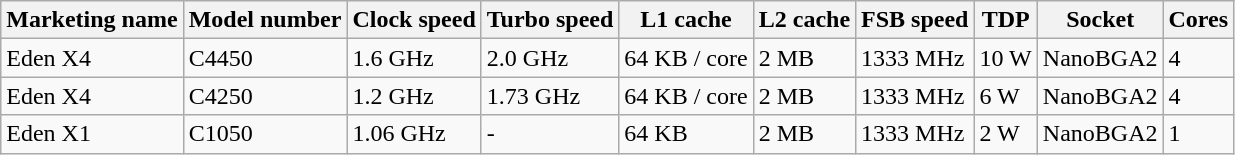<table class="wikitable">
<tr>
<th>Marketing name</th>
<th>Model number</th>
<th>Clock speed</th>
<th>Turbo speed</th>
<th>L1 cache</th>
<th>L2 cache</th>
<th>FSB speed</th>
<th>TDP</th>
<th>Socket</th>
<th>Cores</th>
</tr>
<tr>
<td>Eden X4</td>
<td>C4450</td>
<td>1.6 GHz</td>
<td>2.0 GHz</td>
<td>64 KB / core</td>
<td>2 MB</td>
<td>1333 MHz</td>
<td>10 W</td>
<td>NanoBGA2</td>
<td>4</td>
</tr>
<tr>
<td>Eden X4</td>
<td>C4250</td>
<td>1.2 GHz</td>
<td>1.73 GHz</td>
<td>64 KB / core</td>
<td>2 MB</td>
<td>1333 MHz</td>
<td>6 W</td>
<td>NanoBGA2</td>
<td>4</td>
</tr>
<tr>
<td>Eden X1</td>
<td>C1050</td>
<td>1.06 GHz</td>
<td>-</td>
<td>64 KB</td>
<td>2 MB</td>
<td>1333 MHz</td>
<td>2 W</td>
<td>NanoBGA2</td>
<td>1</td>
</tr>
</table>
